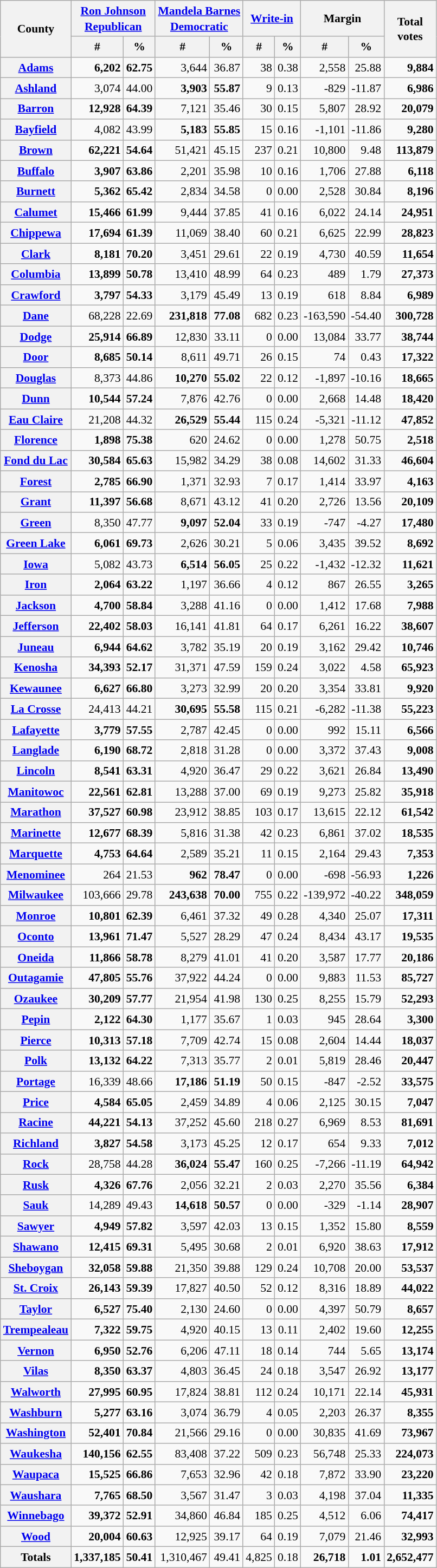<table class="wikitable sortable" style="text-align:right;font-size:90%;line-height:1.3">
<tr>
<th rowspan=2>County</th>
<th colspan=2><a href='#'>Ron Johnson</a><br><a href='#'>Republican</a></th>
<th colspan=2><a href='#'>Mandela Barnes</a><br><a href='#'>Democratic</a></th>
<th colspan=2><a href='#'>Write-in</a></th>
<th colspan=2>Margin</th>
<th rowspan=2>Total<br>votes</th>
</tr>
<tr>
<th data-sort-type=number>#</th>
<th data-sort-type=number>%</th>
<th data-sort-type=number>#</th>
<th data-sort-type=number>%</th>
<th data-sort-type=number>#</th>
<th data-sort-type=number>%</th>
<th data-sort-type=number>#</th>
<th data-sort-type=number>%</th>
</tr>
<tr>
<th><a href='#'>Adams</a></th>
<td><strong>6,202</strong></td>
<td><strong>62.75</strong></td>
<td>3,644</td>
<td>36.87</td>
<td>38</td>
<td>0.38</td>
<td>2,558</td>
<td>25.88</td>
<td><strong>9,884</strong></td>
</tr>
<tr>
<th><a href='#'>Ashland</a></th>
<td>3,074</td>
<td>44.00</td>
<td><strong>3,903</strong></td>
<td><strong>55.87</strong></td>
<td>9</td>
<td>0.13</td>
<td>-829</td>
<td>-11.87</td>
<td><strong>6,986</strong></td>
</tr>
<tr>
<th><a href='#'>Barron</a></th>
<td><strong>12,928</strong></td>
<td><strong>64.39</strong></td>
<td>7,121</td>
<td>35.46</td>
<td>30</td>
<td>0.15</td>
<td>5,807</td>
<td>28.92</td>
<td><strong>20,079</strong></td>
</tr>
<tr>
<th><a href='#'>Bayfield</a></th>
<td>4,082</td>
<td>43.99</td>
<td><strong>5,183</strong></td>
<td><strong>55.85</strong></td>
<td>15</td>
<td>0.16</td>
<td>-1,101</td>
<td>-11.86</td>
<td><strong>9,280</strong></td>
</tr>
<tr>
<th><a href='#'>Brown</a></th>
<td><strong>62,221</strong></td>
<td><strong>54.64</strong></td>
<td>51,421</td>
<td>45.15</td>
<td>237</td>
<td>0.21</td>
<td>10,800</td>
<td>9.48</td>
<td><strong>113,879</strong></td>
</tr>
<tr>
<th><a href='#'>Buffalo</a></th>
<td><strong>3,907</strong></td>
<td><strong>63.86</strong></td>
<td>2,201</td>
<td>35.98</td>
<td>10</td>
<td>0.16</td>
<td>1,706</td>
<td>27.88</td>
<td><strong>6,118</strong></td>
</tr>
<tr>
<th><a href='#'>Burnett</a></th>
<td><strong>5,362</strong></td>
<td><strong>65.42</strong></td>
<td>2,834</td>
<td>34.58</td>
<td>0</td>
<td>0.00</td>
<td>2,528</td>
<td>30.84</td>
<td><strong>8,196</strong></td>
</tr>
<tr>
<th><a href='#'>Calumet</a></th>
<td><strong>15,466</strong></td>
<td><strong>61.99</strong></td>
<td>9,444</td>
<td>37.85</td>
<td>41</td>
<td>0.16</td>
<td>6,022</td>
<td>24.14</td>
<td><strong>24,951</strong></td>
</tr>
<tr>
<th><a href='#'>Chippewa</a></th>
<td><strong>17,694</strong></td>
<td><strong>61.39</strong></td>
<td>11,069</td>
<td>38.40</td>
<td>60</td>
<td>0.21</td>
<td>6,625</td>
<td>22.99</td>
<td><strong>28,823</strong></td>
</tr>
<tr>
<th><a href='#'>Clark</a></th>
<td><strong>8,181</strong></td>
<td><strong>70.20</strong></td>
<td>3,451</td>
<td>29.61</td>
<td>22</td>
<td>0.19</td>
<td>4,730</td>
<td>40.59</td>
<td><strong>11,654</strong></td>
</tr>
<tr>
<th><a href='#'>Columbia</a></th>
<td><strong>13,899</strong></td>
<td><strong>50.78</strong></td>
<td>13,410</td>
<td>48.99</td>
<td>64</td>
<td>0.23</td>
<td>489</td>
<td>1.79</td>
<td><strong>27,373</strong></td>
</tr>
<tr>
<th><a href='#'>Crawford</a></th>
<td><strong>3,797</strong></td>
<td><strong>54.33</strong></td>
<td>3,179</td>
<td>45.49</td>
<td>13</td>
<td>0.19</td>
<td>618</td>
<td>8.84</td>
<td><strong>6,989</strong></td>
</tr>
<tr>
<th><a href='#'>Dane</a></th>
<td>68,228</td>
<td>22.69</td>
<td><strong>231,818</strong></td>
<td><strong>77.08</strong></td>
<td>682</td>
<td>0.23</td>
<td>-163,590</td>
<td>-54.40</td>
<td><strong>300,728</strong></td>
</tr>
<tr>
<th><a href='#'>Dodge</a></th>
<td><strong>25,914</strong></td>
<td><strong>66.89</strong></td>
<td>12,830</td>
<td>33.11</td>
<td>0</td>
<td>0.00</td>
<td>13,084</td>
<td>33.77</td>
<td><strong>38,744</strong></td>
</tr>
<tr>
<th><a href='#'>Door</a></th>
<td><strong>8,685</strong></td>
<td><strong>50.14</strong></td>
<td>8,611</td>
<td>49.71</td>
<td>26</td>
<td>0.15</td>
<td>74</td>
<td>0.43</td>
<td><strong>17,322</strong></td>
</tr>
<tr>
<th><a href='#'>Douglas</a></th>
<td>8,373</td>
<td>44.86</td>
<td><strong>10,270</strong></td>
<td><strong>55.02</strong></td>
<td>22</td>
<td>0.12</td>
<td>-1,897</td>
<td>-10.16</td>
<td><strong>18,665</strong></td>
</tr>
<tr>
<th><a href='#'>Dunn</a></th>
<td><strong>10,544</strong></td>
<td><strong>57.24</strong></td>
<td>7,876</td>
<td>42.76</td>
<td>0</td>
<td>0.00</td>
<td>2,668</td>
<td>14.48</td>
<td><strong>18,420</strong></td>
</tr>
<tr>
<th><a href='#'>Eau Claire</a></th>
<td>21,208</td>
<td>44.32</td>
<td><strong>26,529</strong></td>
<td><strong>55.44</strong></td>
<td>115</td>
<td>0.24</td>
<td>-5,321</td>
<td>-11.12</td>
<td><strong>47,852</strong></td>
</tr>
<tr>
<th><a href='#'>Florence</a></th>
<td><strong>1,898</strong></td>
<td><strong>75.38</strong></td>
<td>620</td>
<td>24.62</td>
<td>0</td>
<td>0.00</td>
<td>1,278</td>
<td>50.75</td>
<td><strong>2,518</strong></td>
</tr>
<tr>
<th><a href='#'>Fond du Lac</a></th>
<td><strong>30,584</strong></td>
<td><strong>65.63</strong></td>
<td>15,982</td>
<td>34.29</td>
<td>38</td>
<td>0.08</td>
<td>14,602</td>
<td>31.33</td>
<td><strong>46,604</strong></td>
</tr>
<tr>
<th><a href='#'>Forest</a></th>
<td><strong>2,785</strong></td>
<td><strong>66.90</strong></td>
<td>1,371</td>
<td>32.93</td>
<td>7</td>
<td>0.17</td>
<td>1,414</td>
<td>33.97</td>
<td><strong>4,163</strong></td>
</tr>
<tr>
<th><a href='#'>Grant</a></th>
<td><strong>11,397</strong></td>
<td><strong>56.68</strong></td>
<td>8,671</td>
<td>43.12</td>
<td>41</td>
<td>0.20</td>
<td>2,726</td>
<td>13.56</td>
<td><strong>20,109</strong></td>
</tr>
<tr>
<th><a href='#'>Green</a></th>
<td>8,350</td>
<td>47.77</td>
<td><strong>9,097</strong></td>
<td><strong>52.04</strong></td>
<td>33</td>
<td>0.19</td>
<td>-747</td>
<td>-4.27</td>
<td><strong>17,480</strong></td>
</tr>
<tr>
<th><a href='#'>Green Lake</a></th>
<td><strong>6,061</strong></td>
<td><strong>69.73</strong></td>
<td>2,626</td>
<td>30.21</td>
<td>5</td>
<td>0.06</td>
<td>3,435</td>
<td>39.52</td>
<td><strong>8,692</strong></td>
</tr>
<tr>
<th><a href='#'>Iowa</a></th>
<td>5,082</td>
<td>43.73</td>
<td><strong>6,514</strong></td>
<td><strong>56.05</strong></td>
<td>25</td>
<td>0.22</td>
<td>-1,432</td>
<td>-12.32</td>
<td><strong>11,621</strong></td>
</tr>
<tr>
<th><a href='#'>Iron</a></th>
<td><strong>2,064</strong></td>
<td><strong>63.22</strong></td>
<td>1,197</td>
<td>36.66</td>
<td>4</td>
<td>0.12</td>
<td>867</td>
<td>26.55</td>
<td><strong>3,265</strong></td>
</tr>
<tr>
<th><a href='#'>Jackson</a></th>
<td><strong>4,700</strong></td>
<td><strong>58.84</strong></td>
<td>3,288</td>
<td>41.16</td>
<td>0</td>
<td>0.00</td>
<td>1,412</td>
<td>17.68</td>
<td><strong>7,988</strong></td>
</tr>
<tr>
<th><a href='#'>Jefferson</a></th>
<td><strong>22,402</strong></td>
<td><strong>58.03</strong></td>
<td>16,141</td>
<td>41.81</td>
<td>64</td>
<td>0.17</td>
<td>6,261</td>
<td>16.22</td>
<td><strong>38,607</strong></td>
</tr>
<tr>
<th><a href='#'>Juneau</a></th>
<td><strong>6,944</strong></td>
<td><strong>64.62</strong></td>
<td>3,782</td>
<td>35.19</td>
<td>20</td>
<td>0.19</td>
<td>3,162</td>
<td>29.42</td>
<td><strong>10,746</strong></td>
</tr>
<tr>
<th><a href='#'>Kenosha</a></th>
<td><strong>34,393</strong></td>
<td><strong>52.17</strong></td>
<td>31,371</td>
<td>47.59</td>
<td>159</td>
<td>0.24</td>
<td>3,022</td>
<td>4.58</td>
<td><strong>65,923</strong></td>
</tr>
<tr>
<th><a href='#'>Kewaunee</a></th>
<td><strong>6,627</strong></td>
<td><strong>66.80</strong></td>
<td>3,273</td>
<td>32.99</td>
<td>20</td>
<td>0.20</td>
<td>3,354</td>
<td>33.81</td>
<td><strong>9,920</strong></td>
</tr>
<tr>
<th><a href='#'>La Crosse</a></th>
<td>24,413</td>
<td>44.21</td>
<td><strong>30,695</strong></td>
<td><strong>55.58</strong></td>
<td>115</td>
<td>0.21</td>
<td>-6,282</td>
<td>-11.38</td>
<td><strong>55,223</strong></td>
</tr>
<tr>
<th><a href='#'>Lafayette</a></th>
<td><strong>3,779</strong></td>
<td><strong>57.55</strong></td>
<td>2,787</td>
<td>42.45</td>
<td>0</td>
<td>0.00</td>
<td>992</td>
<td>15.11</td>
<td><strong>6,566</strong></td>
</tr>
<tr>
<th><a href='#'>Langlade</a></th>
<td><strong>6,190</strong></td>
<td><strong>68.72</strong></td>
<td>2,818</td>
<td>31.28</td>
<td>0</td>
<td>0.00</td>
<td>3,372</td>
<td>37.43</td>
<td><strong>9,008</strong></td>
</tr>
<tr>
<th><a href='#'>Lincoln</a></th>
<td><strong>8,541</strong></td>
<td><strong>63.31</strong></td>
<td>4,920</td>
<td>36.47</td>
<td>29</td>
<td>0.22</td>
<td>3,621</td>
<td>26.84</td>
<td><strong>13,490</strong></td>
</tr>
<tr>
<th><a href='#'>Manitowoc</a></th>
<td><strong>22,561</strong></td>
<td><strong>62.81</strong></td>
<td>13,288</td>
<td>37.00</td>
<td>69</td>
<td>0.19</td>
<td>9,273</td>
<td>25.82</td>
<td><strong>35,918</strong></td>
</tr>
<tr>
<th><a href='#'>Marathon</a></th>
<td><strong>37,527</strong></td>
<td><strong>60.98</strong></td>
<td>23,912</td>
<td>38.85</td>
<td>103</td>
<td>0.17</td>
<td>13,615</td>
<td>22.12</td>
<td><strong>61,542</strong></td>
</tr>
<tr>
<th><a href='#'>Marinette</a></th>
<td><strong>12,677</strong></td>
<td><strong>68.39</strong></td>
<td>5,816</td>
<td>31.38</td>
<td>42</td>
<td>0.23</td>
<td>6,861</td>
<td>37.02</td>
<td><strong>18,535</strong></td>
</tr>
<tr>
<th><a href='#'>Marquette</a></th>
<td><strong>4,753</strong></td>
<td><strong>64.64</strong></td>
<td>2,589</td>
<td>35.21</td>
<td>11</td>
<td>0.15</td>
<td>2,164</td>
<td>29.43</td>
<td><strong>7,353</strong></td>
</tr>
<tr>
<th><a href='#'>Menominee</a></th>
<td>264</td>
<td>21.53</td>
<td><strong>962</strong></td>
<td><strong>78.47</strong></td>
<td>0</td>
<td>0.00</td>
<td>-698</td>
<td>-56.93</td>
<td><strong>1,226</strong></td>
</tr>
<tr>
<th><a href='#'>Milwaukee</a></th>
<td>103,666</td>
<td>29.78</td>
<td><strong>243,638</strong></td>
<td><strong>70.00</strong></td>
<td>755</td>
<td>0.22</td>
<td>-139,972</td>
<td>-40.22</td>
<td><strong>348,059</strong></td>
</tr>
<tr>
<th><a href='#'>Monroe</a></th>
<td><strong>10,801</strong></td>
<td><strong>62.39</strong></td>
<td>6,461</td>
<td>37.32</td>
<td>49</td>
<td>0.28</td>
<td>4,340</td>
<td>25.07</td>
<td><strong>17,311</strong></td>
</tr>
<tr>
<th><a href='#'>Oconto</a></th>
<td><strong>13,961</strong></td>
<td><strong>71.47</strong></td>
<td>5,527</td>
<td>28.29</td>
<td>47</td>
<td>0.24</td>
<td>8,434</td>
<td>43.17</td>
<td><strong>19,535</strong></td>
</tr>
<tr>
<th><a href='#'>Oneida</a></th>
<td><strong>11,866</strong></td>
<td><strong>58.78</strong></td>
<td>8,279</td>
<td>41.01</td>
<td>41</td>
<td>0.20</td>
<td>3,587</td>
<td>17.77</td>
<td><strong>20,186</strong></td>
</tr>
<tr>
<th><a href='#'>Outagamie</a></th>
<td><strong>47,805</strong></td>
<td><strong>55.76</strong></td>
<td>37,922</td>
<td>44.24</td>
<td>0</td>
<td>0.00</td>
<td>9,883</td>
<td>11.53</td>
<td><strong>85,727</strong></td>
</tr>
<tr>
<th><a href='#'>Ozaukee</a></th>
<td><strong>30,209</strong></td>
<td><strong>57.77</strong></td>
<td>21,954</td>
<td>41.98</td>
<td>130</td>
<td>0.25</td>
<td>8,255</td>
<td>15.79</td>
<td><strong>52,293</strong></td>
</tr>
<tr>
<th><a href='#'>Pepin</a></th>
<td><strong>2,122</strong></td>
<td><strong>64.30</strong></td>
<td>1,177</td>
<td>35.67</td>
<td>1</td>
<td>0.03</td>
<td>945</td>
<td>28.64</td>
<td><strong>3,300</strong></td>
</tr>
<tr>
<th><a href='#'>Pierce</a></th>
<td><strong>10,313</strong></td>
<td><strong>57.18</strong></td>
<td>7,709</td>
<td>42.74</td>
<td>15</td>
<td>0.08</td>
<td>2,604</td>
<td>14.44</td>
<td><strong>18,037</strong></td>
</tr>
<tr>
<th><a href='#'>Polk</a></th>
<td><strong>13,132</strong></td>
<td><strong>64.22</strong></td>
<td>7,313</td>
<td>35.77</td>
<td>2</td>
<td>0.01</td>
<td>5,819</td>
<td>28.46</td>
<td><strong>20,447</strong></td>
</tr>
<tr>
<th><a href='#'>Portage</a></th>
<td>16,339</td>
<td>48.66</td>
<td><strong>17,186</strong></td>
<td><strong>51.19</strong></td>
<td>50</td>
<td>0.15</td>
<td>-847</td>
<td>-2.52</td>
<td><strong>33,575</strong></td>
</tr>
<tr>
<th><a href='#'>Price</a></th>
<td><strong>4,584</strong></td>
<td><strong>65.05</strong></td>
<td>2,459</td>
<td>34.89</td>
<td>4</td>
<td>0.06</td>
<td>2,125</td>
<td>30.15</td>
<td><strong>7,047</strong></td>
</tr>
<tr>
<th><a href='#'>Racine</a></th>
<td><strong>44,221</strong></td>
<td><strong>54.13</strong></td>
<td>37,252</td>
<td>45.60</td>
<td>218</td>
<td>0.27</td>
<td>6,969</td>
<td>8.53</td>
<td><strong>81,691</strong></td>
</tr>
<tr>
<th><a href='#'>Richland</a></th>
<td><strong>3,827</strong></td>
<td><strong>54.58</strong></td>
<td>3,173</td>
<td>45.25</td>
<td>12</td>
<td>0.17</td>
<td>654</td>
<td>9.33</td>
<td><strong>7,012</strong></td>
</tr>
<tr>
<th><a href='#'>Rock</a></th>
<td>28,758</td>
<td>44.28</td>
<td><strong>36,024</strong></td>
<td><strong>55.47</strong></td>
<td>160</td>
<td>0.25</td>
<td>-7,266</td>
<td>-11.19</td>
<td><strong>64,942</strong></td>
</tr>
<tr>
<th><a href='#'>Rusk</a></th>
<td><strong>4,326</strong></td>
<td><strong>67.76</strong></td>
<td>2,056</td>
<td>32.21</td>
<td>2</td>
<td>0.03</td>
<td>2,270</td>
<td>35.56</td>
<td><strong>6,384</strong></td>
</tr>
<tr>
<th><a href='#'>Sauk</a></th>
<td>14,289</td>
<td>49.43</td>
<td><strong>14,618</strong></td>
<td><strong>50.57</strong></td>
<td>0</td>
<td>0.00</td>
<td>-329</td>
<td>-1.14</td>
<td><strong>28,907</strong></td>
</tr>
<tr>
<th><a href='#'>Sawyer</a></th>
<td><strong>4,949</strong></td>
<td><strong>57.82</strong></td>
<td>3,597</td>
<td>42.03</td>
<td>13</td>
<td>0.15</td>
<td>1,352</td>
<td>15.80</td>
<td><strong>8,559</strong></td>
</tr>
<tr>
<th><a href='#'>Shawano</a></th>
<td><strong>12,415</strong></td>
<td><strong>69.31</strong></td>
<td>5,495</td>
<td>30.68</td>
<td>2</td>
<td>0.01</td>
<td>6,920</td>
<td>38.63</td>
<td><strong>17,912</strong></td>
</tr>
<tr>
<th><a href='#'>Sheboygan</a></th>
<td><strong>32,058</strong></td>
<td><strong>59.88</strong></td>
<td>21,350</td>
<td>39.88</td>
<td>129</td>
<td>0.24</td>
<td>10,708</td>
<td>20.00</td>
<td><strong>53,537</strong></td>
</tr>
<tr>
<th><a href='#'>St. Croix</a></th>
<td><strong>26,143</strong></td>
<td><strong>59.39</strong></td>
<td>17,827</td>
<td>40.50</td>
<td>52</td>
<td>0.12</td>
<td>8,316</td>
<td>18.89</td>
<td><strong>44,022</strong></td>
</tr>
<tr>
<th><a href='#'>Taylor</a></th>
<td><strong>6,527</strong></td>
<td><strong>75.40</strong></td>
<td>2,130</td>
<td>24.60</td>
<td>0</td>
<td>0.00</td>
<td>4,397</td>
<td>50.79</td>
<td><strong>8,657</strong></td>
</tr>
<tr>
<th><a href='#'>Trempealeau</a></th>
<td><strong>7,322</strong></td>
<td><strong>59.75</strong></td>
<td>4,920</td>
<td>40.15</td>
<td>13</td>
<td>0.11</td>
<td>2,402</td>
<td>19.60</td>
<td><strong>12,255</strong></td>
</tr>
<tr>
<th><a href='#'>Vernon</a></th>
<td><strong>6,950</strong></td>
<td><strong>52.76</strong></td>
<td>6,206</td>
<td>47.11</td>
<td>18</td>
<td>0.14</td>
<td>744</td>
<td>5.65</td>
<td><strong>13,174</strong></td>
</tr>
<tr>
<th><a href='#'>Vilas</a></th>
<td><strong>8,350</strong></td>
<td><strong>63.37</strong></td>
<td>4,803</td>
<td>36.45</td>
<td>24</td>
<td>0.18</td>
<td>3,547</td>
<td>26.92</td>
<td><strong>13,177</strong></td>
</tr>
<tr>
<th><a href='#'>Walworth</a></th>
<td><strong>27,995</strong></td>
<td><strong>60.95</strong></td>
<td>17,824</td>
<td>38.81</td>
<td>112</td>
<td>0.24</td>
<td>10,171</td>
<td>22.14</td>
<td><strong>45,931</strong></td>
</tr>
<tr>
<th><a href='#'>Washburn</a></th>
<td><strong>5,277</strong></td>
<td><strong>63.16</strong></td>
<td>3,074</td>
<td>36.79</td>
<td>4</td>
<td>0.05</td>
<td>2,203</td>
<td>26.37</td>
<td><strong>8,355</strong></td>
</tr>
<tr>
<th><a href='#'>Washington</a></th>
<td><strong>52,401</strong></td>
<td><strong>70.84</strong></td>
<td>21,566</td>
<td>29.16</td>
<td>0</td>
<td>0.00</td>
<td>30,835</td>
<td>41.69</td>
<td><strong>73,967</strong></td>
</tr>
<tr>
<th><a href='#'>Waukesha</a></th>
<td><strong>140,156</strong></td>
<td><strong>62.55</strong></td>
<td>83,408</td>
<td>37.22</td>
<td>509</td>
<td>0.23</td>
<td>56,748</td>
<td>25.33</td>
<td><strong>224,073</strong></td>
</tr>
<tr>
<th><a href='#'>Waupaca</a></th>
<td><strong>15,525</strong></td>
<td><strong>66.86</strong></td>
<td>7,653</td>
<td>32.96</td>
<td>42</td>
<td>0.18</td>
<td>7,872</td>
<td>33.90</td>
<td><strong>23,220</strong></td>
</tr>
<tr>
<th><a href='#'>Waushara</a></th>
<td><strong>7,765</strong></td>
<td><strong>68.50</strong></td>
<td>3,567</td>
<td>31.47</td>
<td>3</td>
<td>0.03</td>
<td>4,198</td>
<td>37.04</td>
<td><strong>11,335</strong></td>
</tr>
<tr>
<th><a href='#'>Winnebago</a></th>
<td><strong>39,372</strong></td>
<td><strong>52.91</strong></td>
<td>34,860</td>
<td>46.84</td>
<td>185</td>
<td>0.25</td>
<td>4,512</td>
<td>6.06</td>
<td><strong>74,417</strong></td>
</tr>
<tr>
<th><a href='#'>Wood</a></th>
<td><strong>20,004</strong></td>
<td><strong>60.63</strong></td>
<td>12,925</td>
<td>39.17</td>
<td>64</td>
<td>0.19</td>
<td>7,079</td>
<td>21.46</td>
<td><strong>32,993</strong></td>
</tr>
<tr class="sortbottom">
<th>Totals</th>
<td><strong>1,337,185</strong></td>
<td><strong>50.41</strong></td>
<td>1,310,467</td>
<td>49.41</td>
<td>4,825</td>
<td>0.18</td>
<td><strong>26,718</strong></td>
<td><strong>1.01</strong></td>
<td><strong>2,652,477</strong></td>
</tr>
</table>
